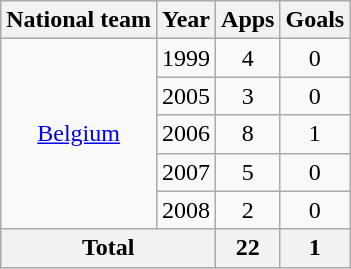<table class="wikitable" style="text-align: center;">
<tr>
<th>National team</th>
<th>Year</th>
<th>Apps</th>
<th>Goals</th>
</tr>
<tr>
<td rowspan="5"><a href='#'>Belgium</a></td>
<td>1999</td>
<td>4</td>
<td>0</td>
</tr>
<tr>
<td>2005</td>
<td>3</td>
<td>0</td>
</tr>
<tr>
<td>2006</td>
<td>8</td>
<td>1</td>
</tr>
<tr>
<td>2007</td>
<td>5</td>
<td>0</td>
</tr>
<tr>
<td>2008</td>
<td>2</td>
<td>0</td>
</tr>
<tr>
<th colspan="2">Total</th>
<th>22</th>
<th>1</th>
</tr>
</table>
